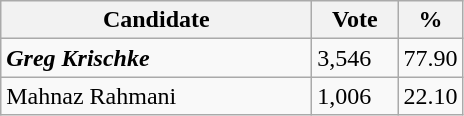<table class="wikitable">
<tr>
<th bgcolor="#DDDDFF" width="200px">Candidate</th>
<th bgcolor="#DDDDFF" width="50px">Vote</th>
<th bgcolor="#DDDDFF" width="30px">%</th>
</tr>
<tr>
<td><strong><em>Greg Krischke</em></strong></td>
<td>3,546</td>
<td>77.90</td>
</tr>
<tr>
<td>Mahnaz Rahmani</td>
<td>1,006</td>
<td>22.10</td>
</tr>
</table>
